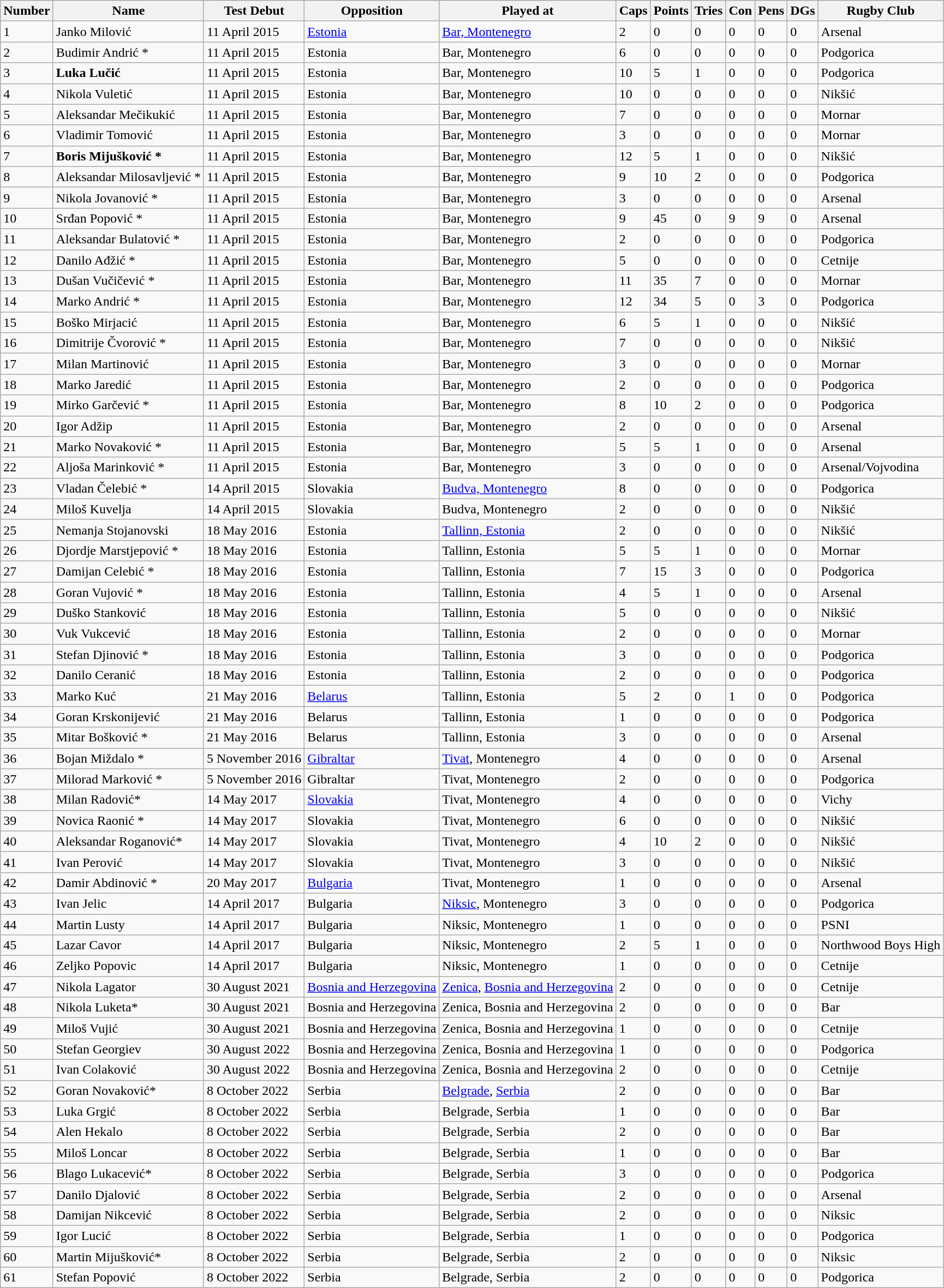<table class="wikitable sortable">
<tr>
<th>Number</th>
<th>Name</th>
<th>Test Debut</th>
<th>Opposition</th>
<th>Played at</th>
<th>Caps</th>
<th>Points</th>
<th>Tries</th>
<th>Con</th>
<th>Pens</th>
<th>DGs</th>
<th>Rugby Club</th>
</tr>
<tr>
<td>1</td>
<td>Janko Milović</td>
<td>11 April 2015</td>
<td><a href='#'>Estonia</a></td>
<td><a href='#'>Bar, Montenegro</a></td>
<td>2</td>
<td>0</td>
<td>0</td>
<td>0</td>
<td>0</td>
<td>0</td>
<td>Arsenal</td>
</tr>
<tr>
<td>2</td>
<td>Budimir Andrić *</td>
<td>11 April 2015</td>
<td>Estonia</td>
<td>Bar, Montenegro</td>
<td>6</td>
<td>0</td>
<td>0</td>
<td>0</td>
<td>0</td>
<td>0</td>
<td>Podgorica</td>
</tr>
<tr>
<td>3</td>
<td><strong>Luka Lučić</strong></td>
<td>11 April 2015</td>
<td>Estonia</td>
<td>Bar, Montenegro</td>
<td>10</td>
<td>5</td>
<td>1</td>
<td>0</td>
<td>0</td>
<td>0</td>
<td>Podgorica</td>
</tr>
<tr>
<td>4</td>
<td>Nikola Vuletić</td>
<td>11 April 2015</td>
<td>Estonia</td>
<td>Bar, Montenegro</td>
<td>10</td>
<td>0</td>
<td>0</td>
<td>0</td>
<td>0</td>
<td>0</td>
<td>Nikšić</td>
</tr>
<tr>
<td>5</td>
<td>Aleksandar Mečikukić</td>
<td>11 April 2015</td>
<td>Estonia</td>
<td>Bar, Montenegro</td>
<td>7</td>
<td>0</td>
<td>0</td>
<td>0</td>
<td>0</td>
<td>0</td>
<td>Mornar</td>
</tr>
<tr>
<td>6</td>
<td>Vladimir Tomović</td>
<td>11 April 2015</td>
<td>Estonia</td>
<td>Bar, Montenegro</td>
<td>3</td>
<td>0</td>
<td>0</td>
<td>0</td>
<td>0</td>
<td>0</td>
<td>Mornar</td>
</tr>
<tr>
<td>7</td>
<td><strong>Boris Mijušković *</strong></td>
<td>11 April 2015</td>
<td>Estonia</td>
<td>Bar, Montenegro</td>
<td>12</td>
<td>5</td>
<td>1</td>
<td>0</td>
<td>0</td>
<td>0</td>
<td>Nikšić</td>
</tr>
<tr>
<td>8</td>
<td>Aleksandar Milosavljević *</td>
<td>11 April 2015</td>
<td>Estonia</td>
<td>Bar, Montenegro</td>
<td>9</td>
<td>10</td>
<td>2</td>
<td>0</td>
<td>0</td>
<td>0</td>
<td>Podgorica</td>
</tr>
<tr>
<td>9</td>
<td>Nikola Jovanović *</td>
<td>11 April 2015</td>
<td>Estonia</td>
<td>Bar, Montenegro</td>
<td>3</td>
<td>0</td>
<td>0</td>
<td>0</td>
<td>0</td>
<td>0</td>
<td>Arsenal</td>
</tr>
<tr>
<td>10</td>
<td>Srđan Popović *</td>
<td>11 April 2015</td>
<td>Estonia</td>
<td>Bar, Montenegro</td>
<td>9</td>
<td>45</td>
<td>0</td>
<td>9</td>
<td>9</td>
<td>0</td>
<td>Arsenal</td>
</tr>
<tr>
<td>11</td>
<td>Aleksandar Bulatović *</td>
<td>11 April 2015</td>
<td>Estonia</td>
<td>Bar, Montenegro</td>
<td>2</td>
<td>0</td>
<td>0</td>
<td>0</td>
<td>0</td>
<td>0</td>
<td>Podgorica</td>
</tr>
<tr>
<td>12</td>
<td>Danilo Ađžić *</td>
<td>11 April 2015</td>
<td>Estonia</td>
<td>Bar, Montenegro</td>
<td>5</td>
<td>0</td>
<td>0</td>
<td>0</td>
<td>0</td>
<td>0</td>
<td>Cetnije</td>
</tr>
<tr>
<td>13</td>
<td>Dušan Vučičević *</td>
<td>11 April 2015</td>
<td>Estonia</td>
<td>Bar, Montenegro</td>
<td>11</td>
<td>35</td>
<td>7</td>
<td>0</td>
<td>0</td>
<td>0</td>
<td>Mornar</td>
</tr>
<tr>
<td>14</td>
<td>Marko Andrić *</td>
<td>11 April 2015</td>
<td>Estonia</td>
<td>Bar, Montenegro</td>
<td>12</td>
<td>34</td>
<td>5</td>
<td>0</td>
<td>3</td>
<td>0</td>
<td>Podgorica</td>
</tr>
<tr>
<td>15</td>
<td>Boško Mirjacić</td>
<td>11 April 2015</td>
<td>Estonia</td>
<td>Bar, Montenegro</td>
<td>6</td>
<td>5</td>
<td>1</td>
<td>0</td>
<td>0</td>
<td>0</td>
<td>Nikšić</td>
</tr>
<tr>
<td>16</td>
<td>Dimitrije Čvorović *</td>
<td>11 April 2015</td>
<td>Estonia</td>
<td>Bar, Montenegro</td>
<td>7</td>
<td>0</td>
<td>0</td>
<td>0</td>
<td>0</td>
<td>0</td>
<td>Nikšić</td>
</tr>
<tr>
<td>17</td>
<td>Milan Martinović</td>
<td>11 April 2015</td>
<td>Estonia</td>
<td>Bar, Montenegro</td>
<td>3</td>
<td>0</td>
<td>0</td>
<td>0</td>
<td>0</td>
<td>0</td>
<td>Mornar</td>
</tr>
<tr>
<td>18</td>
<td>Marko Jaredić</td>
<td>11 April 2015</td>
<td>Estonia</td>
<td>Bar, Montenegro</td>
<td>2</td>
<td>0</td>
<td>0</td>
<td>0</td>
<td>0</td>
<td>0</td>
<td>Podgorica</td>
</tr>
<tr>
<td>19</td>
<td>Mirko Garčević *</td>
<td>11 April 2015</td>
<td>Estonia</td>
<td>Bar, Montenegro</td>
<td>8</td>
<td>10</td>
<td>2</td>
<td>0</td>
<td>0</td>
<td>0</td>
<td>Podgorica</td>
</tr>
<tr>
<td>20</td>
<td>Igor Adžip</td>
<td>11 April 2015</td>
<td>Estonia</td>
<td>Bar, Montenegro</td>
<td>2</td>
<td>0</td>
<td>0</td>
<td>0</td>
<td>0</td>
<td>0</td>
<td>Arsenal</td>
</tr>
<tr>
<td>21</td>
<td>Marko Novaković *</td>
<td>11 April 2015</td>
<td>Estonia</td>
<td>Bar, Montenegro</td>
<td>5</td>
<td>5</td>
<td>1</td>
<td>0</td>
<td>0</td>
<td>0</td>
<td>Arsenal</td>
</tr>
<tr>
<td>22</td>
<td>Aljoša Marinković *</td>
<td>11 April 2015</td>
<td>Estonia</td>
<td>Bar, Montenegro</td>
<td>3</td>
<td>0</td>
<td>0</td>
<td>0</td>
<td>0</td>
<td>0</td>
<td>Arsenal/Vojvodina</td>
</tr>
<tr>
<td>23</td>
<td>Vladan Čelebić *</td>
<td>14 April 2015</td>
<td>Slovakia</td>
<td><a href='#'>Budva, Montenegro</a></td>
<td>8</td>
<td>0</td>
<td>0</td>
<td>0</td>
<td>0</td>
<td>0</td>
<td>Podgorica</td>
</tr>
<tr>
<td>24</td>
<td>Miloš Kuvelja</td>
<td>14 April 2015</td>
<td>Slovakia</td>
<td>Budva, Montenegro</td>
<td>2</td>
<td>0</td>
<td>0</td>
<td>0</td>
<td>0</td>
<td>0</td>
<td>Nikšić</td>
</tr>
<tr>
<td>25</td>
<td>Nemanja Stojanovski</td>
<td>18 May 2016</td>
<td>Estonia</td>
<td><a href='#'>Tallinn, Estonia</a></td>
<td>2</td>
<td>0</td>
<td>0</td>
<td>0</td>
<td>0</td>
<td>0</td>
<td>Nikšić</td>
</tr>
<tr>
<td>26</td>
<td>Djordje Marstjepović *</td>
<td>18 May 2016</td>
<td>Estonia</td>
<td>Tallinn, Estonia</td>
<td>5</td>
<td>5</td>
<td>1</td>
<td>0</td>
<td>0</td>
<td>0</td>
<td>Mornar</td>
</tr>
<tr>
<td>27</td>
<td>Damijan Celebić *</td>
<td>18 May 2016</td>
<td>Estonia</td>
<td>Tallinn, Estonia</td>
<td>7</td>
<td>15</td>
<td>3</td>
<td>0</td>
<td>0</td>
<td>0</td>
<td>Podgorica</td>
</tr>
<tr>
<td>28</td>
<td>Goran Vujović *</td>
<td>18 May 2016</td>
<td>Estonia</td>
<td>Tallinn, Estonia</td>
<td>4</td>
<td>5</td>
<td>1</td>
<td>0</td>
<td>0</td>
<td>0</td>
<td>Arsenal</td>
</tr>
<tr>
<td>29</td>
<td>Duško Stanković</td>
<td>18 May 2016</td>
<td>Estonia</td>
<td>Tallinn, Estonia</td>
<td>5</td>
<td>0</td>
<td>0</td>
<td>0</td>
<td>0</td>
<td>0</td>
<td>Nikšić</td>
</tr>
<tr>
<td>30</td>
<td>Vuk Vukcević</td>
<td>18 May 2016</td>
<td>Estonia</td>
<td>Tallinn, Estonia</td>
<td>2</td>
<td>0</td>
<td>0</td>
<td>0</td>
<td>0</td>
<td>0</td>
<td>Mornar</td>
</tr>
<tr>
<td>31</td>
<td>Stefan Djinović *</td>
<td>18 May 2016</td>
<td>Estonia</td>
<td>Tallinn, Estonia</td>
<td>3</td>
<td>0</td>
<td>0</td>
<td>0</td>
<td>0</td>
<td>0</td>
<td>Podgorica</td>
</tr>
<tr>
<td>32</td>
<td>Danilo Ceranić</td>
<td>18 May 2016</td>
<td>Estonia</td>
<td>Tallinn, Estonia</td>
<td>2</td>
<td>0</td>
<td>0</td>
<td>0</td>
<td>0</td>
<td>0</td>
<td>Podgorica</td>
</tr>
<tr>
<td>33</td>
<td>Marko Kuć</td>
<td>21 May 2016</td>
<td><a href='#'>Belarus</a></td>
<td>Tallinn, Estonia</td>
<td>5</td>
<td>2</td>
<td>0</td>
<td>1</td>
<td>0</td>
<td>0</td>
<td>Podgorica</td>
</tr>
<tr>
<td>34</td>
<td>Goran Krskonijević</td>
<td>21 May 2016</td>
<td>Belarus</td>
<td>Tallinn, Estonia</td>
<td>1</td>
<td>0</td>
<td>0</td>
<td>0</td>
<td>0</td>
<td>0</td>
<td>Podgorica</td>
</tr>
<tr>
<td>35</td>
<td>Mitar Bošković *</td>
<td>21 May 2016</td>
<td>Belarus</td>
<td>Tallinn, Estonia</td>
<td>3</td>
<td>0</td>
<td>0</td>
<td>0</td>
<td>0</td>
<td>0</td>
<td>Arsenal</td>
</tr>
<tr>
<td>36</td>
<td>Bojan Miždalo *</td>
<td>5 November 2016</td>
<td><a href='#'>Gibraltar</a></td>
<td><a href='#'>Tivat</a>, Montenegro</td>
<td>4</td>
<td>0</td>
<td>0</td>
<td>0</td>
<td>0</td>
<td>0</td>
<td>Arsenal</td>
</tr>
<tr>
<td>37</td>
<td>Milorad Marković *</td>
<td>5 November 2016</td>
<td>Gibraltar</td>
<td>Tivat, Montenegro</td>
<td>2</td>
<td>0</td>
<td>0</td>
<td>0</td>
<td>0</td>
<td>0</td>
<td>Podgorica</td>
</tr>
<tr>
<td>38</td>
<td>Milan Radović*</td>
<td>14 May 2017</td>
<td><a href='#'>Slovakia</a></td>
<td>Tivat, Montenegro</td>
<td>4</td>
<td>0</td>
<td>0</td>
<td>0</td>
<td>0</td>
<td>0</td>
<td>Vichy</td>
</tr>
<tr>
<td>39</td>
<td>Novica Raonić *</td>
<td>14 May 2017</td>
<td>Slovakia</td>
<td>Tivat, Montenegro</td>
<td>6</td>
<td>0</td>
<td>0</td>
<td>0</td>
<td>0</td>
<td>0</td>
<td>Nikšić</td>
</tr>
<tr>
<td>40</td>
<td>Aleksandar Roganović*</td>
<td>14 May 2017</td>
<td>Slovakia</td>
<td>Tivat, Montenegro</td>
<td>4</td>
<td>10</td>
<td>2</td>
<td>0</td>
<td>0</td>
<td>0</td>
<td>Nikšić</td>
</tr>
<tr>
<td>41</td>
<td>Ivan Perović</td>
<td>14 May 2017</td>
<td>Slovakia</td>
<td>Tivat, Montenegro</td>
<td>3</td>
<td>0</td>
<td>0</td>
<td>0</td>
<td>0</td>
<td>0</td>
<td>Nikšić</td>
</tr>
<tr>
<td>42</td>
<td>Damir Abdinović *</td>
<td>20 May 2017</td>
<td><a href='#'>Bulgaria</a></td>
<td>Tivat, Montenegro</td>
<td>1</td>
<td>0</td>
<td>0</td>
<td>0</td>
<td>0</td>
<td>0</td>
<td>Arsenal</td>
</tr>
<tr>
<td>43</td>
<td>Ivan Jelic</td>
<td>14 April 2017</td>
<td>Bulgaria</td>
<td><a href='#'>Niksic</a>, Montenegro</td>
<td>3</td>
<td>0</td>
<td>0</td>
<td>0</td>
<td>0</td>
<td>0</td>
<td>Podgorica</td>
</tr>
<tr>
<td>44</td>
<td>Martin Lusty</td>
<td>14 April 2017</td>
<td>Bulgaria</td>
<td>Niksic, Montenegro</td>
<td>1</td>
<td>0</td>
<td>0</td>
<td>0</td>
<td>0</td>
<td>0</td>
<td>PSNI</td>
</tr>
<tr>
<td>45</td>
<td>Lazar Cavor</td>
<td>14 April 2017</td>
<td>Bulgaria</td>
<td>Niksic, Montenegro</td>
<td>2</td>
<td>5</td>
<td>1</td>
<td>0</td>
<td>0</td>
<td>0</td>
<td>Northwood Boys High</td>
</tr>
<tr>
<td>46</td>
<td>Zeljko Popovic</td>
<td>14 April 2017</td>
<td>Bulgaria</td>
<td>Niksic, Montenegro</td>
<td>1</td>
<td>0</td>
<td>0</td>
<td>0</td>
<td>0</td>
<td>0</td>
<td>Cetnije</td>
</tr>
<tr>
<td>47</td>
<td>Nikola Lagator</td>
<td>30 August 2021</td>
<td><a href='#'>Bosnia and Herzegovina</a></td>
<td><a href='#'>Zenica</a>, <a href='#'>Bosnia and Herzegovina</a></td>
<td>2</td>
<td>0</td>
<td>0</td>
<td>0</td>
<td>0</td>
<td>0</td>
<td>Cetnije</td>
</tr>
<tr>
<td>48</td>
<td>Nikola Luketa*</td>
<td>30 August 2021</td>
<td>Bosnia and Herzegovina</td>
<td>Zenica, Bosnia and Herzegovina</td>
<td>2</td>
<td>0</td>
<td>0</td>
<td>0</td>
<td>0</td>
<td>0</td>
<td>Bar</td>
</tr>
<tr>
<td>49</td>
<td>Miloš Vujić</td>
<td>30 August 2021</td>
<td>Bosnia and Herzegovina</td>
<td>Zenica, Bosnia and Herzegovina</td>
<td>1</td>
<td>0</td>
<td>0</td>
<td>0</td>
<td>0</td>
<td>0</td>
<td>Cetnije</td>
</tr>
<tr>
<td>50</td>
<td>Stefan Georgiev</td>
<td>30 August 2022</td>
<td>Bosnia and Herzegovina</td>
<td>Zenica, Bosnia and Herzegovina</td>
<td>1</td>
<td>0</td>
<td>0</td>
<td>0</td>
<td>0</td>
<td>0</td>
<td>Podgorica</td>
</tr>
<tr>
<td>51</td>
<td>Ivan Colaković</td>
<td>30 August 2022</td>
<td>Bosnia and Herzegovina</td>
<td>Zenica, Bosnia and Herzegovina</td>
<td>2</td>
<td>0</td>
<td>0</td>
<td>0</td>
<td>0</td>
<td>0</td>
<td>Cetnije</td>
</tr>
<tr>
<td>52</td>
<td>Goran Novaković*</td>
<td>8 October 2022</td>
<td>Serbia</td>
<td><a href='#'>Belgrade</a>, <a href='#'>Serbia</a></td>
<td>2</td>
<td>0</td>
<td>0</td>
<td>0</td>
<td>0</td>
<td>0</td>
<td>Bar</td>
</tr>
<tr>
<td>53</td>
<td>Luka Grgić</td>
<td>8 October 2022</td>
<td>Serbia</td>
<td>Belgrade, Serbia</td>
<td>1</td>
<td>0</td>
<td>0</td>
<td>0</td>
<td>0</td>
<td>0</td>
<td>Bar</td>
</tr>
<tr>
<td>54</td>
<td>Alen Hekalo</td>
<td>8 October 2022</td>
<td>Serbia</td>
<td>Belgrade, Serbia</td>
<td>2</td>
<td>0</td>
<td>0</td>
<td>0</td>
<td>0</td>
<td>0</td>
<td>Bar</td>
</tr>
<tr>
<td>55</td>
<td>Miloš Loncar</td>
<td>8 October 2022</td>
<td>Serbia</td>
<td>Belgrade, Serbia</td>
<td>1</td>
<td>0</td>
<td>0</td>
<td>0</td>
<td>0</td>
<td>0</td>
<td>Bar</td>
</tr>
<tr>
<td>56</td>
<td>Blago Lukacević*</td>
<td>8 October 2022</td>
<td>Serbia</td>
<td>Belgrade, Serbia</td>
<td>3</td>
<td>0</td>
<td>0</td>
<td>0</td>
<td>0</td>
<td>0</td>
<td>Podgorica</td>
</tr>
<tr>
<td>57</td>
<td>Danilo Djalović</td>
<td>8 October 2022</td>
<td>Serbia</td>
<td>Belgrade, Serbia</td>
<td>2</td>
<td>0</td>
<td>0</td>
<td>0</td>
<td>0</td>
<td>0</td>
<td>Arsenal</td>
</tr>
<tr>
<td>58</td>
<td>Damijan Nikcević</td>
<td>8 October 2022</td>
<td>Serbia</td>
<td>Belgrade, Serbia</td>
<td>2</td>
<td>0</td>
<td>0</td>
<td>0</td>
<td>0</td>
<td>0</td>
<td>Niksic</td>
</tr>
<tr>
<td>59</td>
<td>Igor Lucić</td>
<td>8 October 2022</td>
<td>Serbia</td>
<td>Belgrade, Serbia</td>
<td>1</td>
<td>0</td>
<td>0</td>
<td>0</td>
<td>0</td>
<td>0</td>
<td>Podgorica</td>
</tr>
<tr>
<td>60</td>
<td>Martin Mijušković*</td>
<td>8 October 2022</td>
<td>Serbia</td>
<td>Belgrade, Serbia</td>
<td>2</td>
<td>0</td>
<td>0</td>
<td>0</td>
<td>0</td>
<td>0</td>
<td>Niksic</td>
</tr>
<tr>
<td>61</td>
<td>Stefan Popović</td>
<td>8 October 2022</td>
<td>Serbia</td>
<td>Belgrade, Serbia</td>
<td>2</td>
<td>0</td>
<td>0</td>
<td>0</td>
<td>0</td>
<td>0</td>
<td>Podgorica</td>
</tr>
</table>
